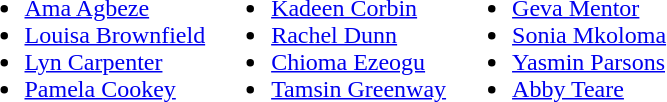<table>
<tr style="vertical-align:top">
<td><br><ul><li><a href='#'>Ama Agbeze</a></li><li><a href='#'>Louisa Brownfield</a></li><li><a href='#'>Lyn Carpenter</a></li><li><a href='#'>Pamela Cookey</a></li></ul></td>
<td><br><ul><li><a href='#'>Kadeen Corbin</a></li><li><a href='#'>Rachel Dunn</a></li><li><a href='#'>Chioma Ezeogu</a></li><li><a href='#'>Tamsin Greenway</a></li></ul></td>
<td><br><ul><li><a href='#'>Geva Mentor</a></li><li><a href='#'>Sonia Mkoloma</a></li><li><a href='#'>Yasmin Parsons</a></li><li><a href='#'>Abby Teare</a></li></ul></td>
</tr>
</table>
